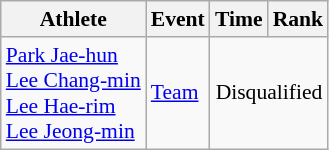<table class=wikitable style="font-size:90%;">
<tr>
<th>Athlete</th>
<th>Event</th>
<th>Time</th>
<th>Rank</th>
</tr>
<tr style="text-align:center">
<td style="text-align:left"><a href='#'>Park Jae-hun</a><br><a href='#'>Lee Chang-min</a> <br><a href='#'>Lee Hae-rim</a><br><a href='#'>Lee Jeong-min</a></td>
<td style="text-align:left"><a href='#'>Team</a></td>
<td colspan=2>Disqualified</td>
</tr>
</table>
